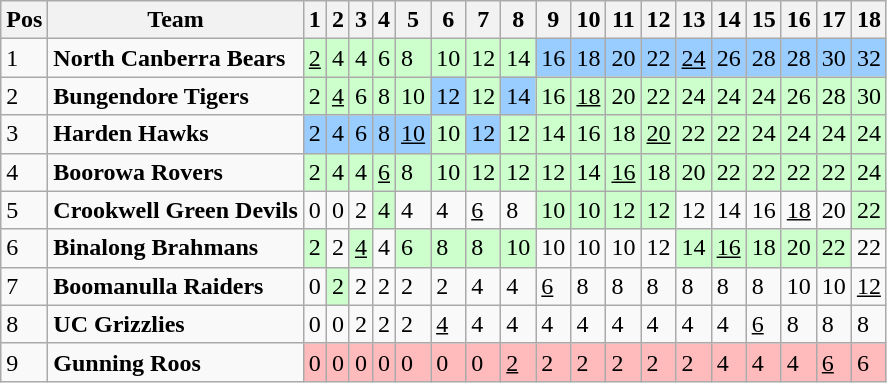<table class="wikitable">
<tr>
<th>Pos</th>
<th>Team</th>
<th>1</th>
<th>2</th>
<th>3</th>
<th>4</th>
<th>5</th>
<th>6</th>
<th>7</th>
<th>8</th>
<th>9</th>
<th>10</th>
<th>11</th>
<th>12</th>
<th>13</th>
<th>14</th>
<th>15</th>
<th>16</th>
<th>17</th>
<th>18</th>
</tr>
<tr>
<td>1</td>
<td><strong> North Canberra Bears</strong></td>
<td style="background:#ccffcc;"><u>2</u></td>
<td style="background:#ccffcc;">4</td>
<td style="background:#ccffcc;">4</td>
<td style="background:#ccffcc;">6</td>
<td style="background:#ccffcc;">8</td>
<td style="background:#ccffcc;">10</td>
<td style="background:#ccffcc;">12</td>
<td style="background:#ccffcc;">14</td>
<td style="background:#99ccff;">16</td>
<td style="background:#99ccff;">18</td>
<td style="background:#99ccff;">20</td>
<td style="background:#99ccff;">22</td>
<td style="background:#99ccff;"><u>24</u></td>
<td style="background:#99ccff;">26</td>
<td style="background:#99ccff;">28</td>
<td style="background:#99ccff;">28</td>
<td style="background:#99ccff;">30</td>
<td style="background:#99ccff;">32</td>
</tr>
<tr>
<td>2</td>
<td><strong> Bungendore Tigers</strong></td>
<td style="background:#ccffcc;">2</td>
<td style="background:#ccffcc;"><u>4</u></td>
<td style="background:#ccffcc;">6</td>
<td style="background:#ccffcc;">8</td>
<td style="background:#ccffcc;">10</td>
<td style="background:#99ccff;">12</td>
<td style="background:#ccffcc;">12</td>
<td style="background:#99ccff;">14</td>
<td style="background:#ccffcc;">16</td>
<td style="background:#ccffcc;"><u>18</u></td>
<td style="background:#ccffcc;">20</td>
<td style="background:#ccffcc;">22</td>
<td style="background:#ccffcc;">24</td>
<td style="background:#ccffcc;">24</td>
<td style="background:#ccffcc;">24</td>
<td style="background:#ccffcc;">26</td>
<td style="background:#ccffcc;">28</td>
<td style="background:#ccffcc;">30</td>
</tr>
<tr>
<td>3</td>
<td><strong> Harden Hawks</strong></td>
<td style="background:#99ccff;">2</td>
<td style="background:#99ccff;">4</td>
<td style="background:#99ccff;">6</td>
<td style="background:#99ccff;">8</td>
<td style="background:#99ccff;"><u>10</u></td>
<td style="background:#ccffcc;">10</td>
<td style="background:#99ccff;">12</td>
<td style="background:#ccffcc;">12</td>
<td style="background:#ccffcc;">14</td>
<td style="background:#ccffcc;">16</td>
<td style="background:#ccffcc;">18</td>
<td style="background:#ccffcc;"><u>20</u></td>
<td style="background:#ccffcc;">22</td>
<td style="background:#ccffcc;">22</td>
<td style="background:#ccffcc;">24</td>
<td style="background:#ccffcc;">24</td>
<td style="background:#ccffcc;">24</td>
<td style="background:#ccffcc;">24</td>
</tr>
<tr>
<td>4</td>
<td><strong> Boorowa Rovers</strong></td>
<td style="background:#ccffcc;">2</td>
<td style="background:#ccffcc;">4</td>
<td style="background:#ccffcc;">4</td>
<td style="background:#ccffcc;"><u>6</u></td>
<td style="background:#ccffcc;">8</td>
<td style="background:#ccffcc;">10</td>
<td style="background:#ccffcc;">12</td>
<td style="background:#ccffcc;">12</td>
<td style="background:#ccffcc;">12</td>
<td style="background:#ccffcc;">14</td>
<td style="background:#ccffcc;"><u>16</u></td>
<td style="background:#ccffcc;">18</td>
<td style="background:#ccffcc;">20</td>
<td style="background:#ccffcc;">22</td>
<td style="background:#ccffcc;">22</td>
<td style="background:#ccffcc;">22</td>
<td style="background:#ccffcc;">22</td>
<td style="background:#ccffcc;">24</td>
</tr>
<tr>
<td>5</td>
<td><strong> Crookwell Green Devils</strong></td>
<td>0</td>
<td>0</td>
<td>2</td>
<td style="background:#ccffcc;">4</td>
<td>4</td>
<td>4</td>
<td><u>6</u></td>
<td>8</td>
<td style="background:#ccffcc;">10</td>
<td style="background:#ccffcc;">10</td>
<td style="background:#ccffcc;">12</td>
<td style="background:#ccffcc;">12</td>
<td>12</td>
<td>14</td>
<td>16</td>
<td><u>18</u></td>
<td>20</td>
<td style="background:#ccffcc;">22</td>
</tr>
<tr>
<td>6</td>
<td><strong> Binalong Brahmans</strong></td>
<td style="background:#ccffcc;">2</td>
<td>2</td>
<td style="background:#ccffcc;"><u>4</u></td>
<td>4</td>
<td style="background:#ccffcc;">6</td>
<td style="background:#ccffcc;">8</td>
<td style="background:#ccffcc;">8</td>
<td style="background:#ccffcc;">10</td>
<td>10</td>
<td>10</td>
<td>10</td>
<td>12</td>
<td style="background:#ccffcc;">14</td>
<td style="background:#ccffcc;"><u>16</u></td>
<td style="background:#ccffcc;">18</td>
<td style="background:#ccffcc;">20</td>
<td style="background:#ccffcc;">22</td>
<td>22</td>
</tr>
<tr>
<td>7</td>
<td><strong> Boomanulla Raiders</strong></td>
<td>0</td>
<td style="background:#ccffcc;">2</td>
<td>2</td>
<td>2</td>
<td>2</td>
<td>2</td>
<td>4</td>
<td>4</td>
<td><u>6</u></td>
<td>8</td>
<td>8</td>
<td>8</td>
<td>8</td>
<td>8</td>
<td>8</td>
<td>10</td>
<td>10</td>
<td><u>12</u></td>
</tr>
<tr>
<td>8</td>
<td><strong> UC Grizzlies</strong></td>
<td>0</td>
<td>0</td>
<td>2</td>
<td>2</td>
<td>2</td>
<td><u>4</u></td>
<td>4</td>
<td>4</td>
<td>4</td>
<td>4</td>
<td>4</td>
<td>4</td>
<td>4</td>
<td>4</td>
<td><u>6</u></td>
<td>8</td>
<td>8</td>
<td>8</td>
</tr>
<tr>
<td>9</td>
<td><strong> Gunning Roos</strong></td>
<td style="background:#ffbbbb;">0</td>
<td style="background:#ffbbbb;">0</td>
<td style="background:#ffbbbb;">0</td>
<td style="background:#ffbbbb;">0</td>
<td style="background:#ffbbbb;">0</td>
<td style="background:#ffbbbb;">0</td>
<td style="background:#ffbbbb;">0</td>
<td style="background:#ffbbbb;"><u>2</u></td>
<td style="background:#ffbbbb;">2</td>
<td style="background:#ffbbbb;">2</td>
<td style="background:#ffbbbb;">2</td>
<td style="background:#ffbbbb;">2</td>
<td style="background:#ffbbbb;">2</td>
<td style="background:#ffbbbb;">4</td>
<td style="background:#ffbbbb;">4</td>
<td style="background:#ffbbbb;">4</td>
<td style="background:#ffbbbb;"><u>6</u></td>
<td style="background:#ffbbbb;">6</td>
</tr>
</table>
